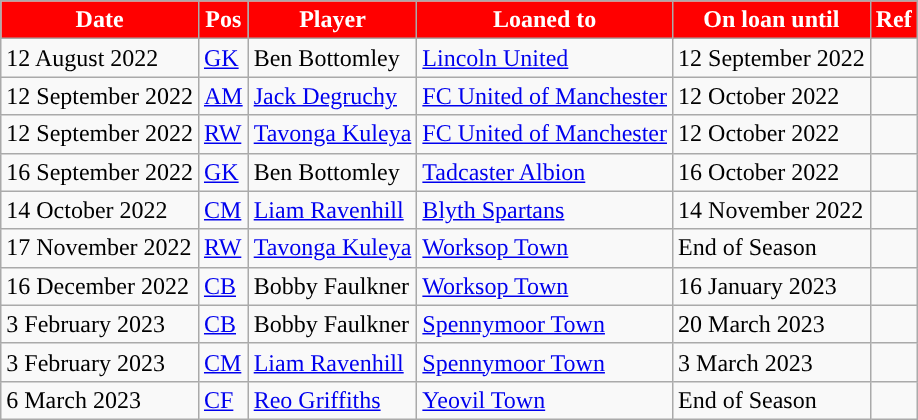<table class="wikitable plainrowheaders sortable">
<tr>
<th style="background:#ff0000; color:#fff; ">Date</th>
<th style="background:#ff0000; color:#fff; ">Pos</th>
<th style="background:#ff0000; color:#fff; ">Player</th>
<th style="background:#ff0000; color:#fff; ">Loaned to</th>
<th style="background:#ff0000; color:#fff; ">On loan until</th>
<th style="background:#ff0000; color:#fff; ">Ref</th>
</tr>
<tr>
<td>12 August 2022</td>
<td><a href='#'>GK</a></td>
<td> Ben Bottomley</td>
<td> <a href='#'>Lincoln United</a></td>
<td>12 September 2022</td>
<td></td>
</tr>
<tr>
<td>12 September 2022</td>
<td><a href='#'>AM</a></td>
<td> <a href='#'>Jack Degruchy</a></td>
<td> <a href='#'>FC United of Manchester</a></td>
<td>12 October 2022</td>
<td></td>
</tr>
<tr>
<td>12 September 2022</td>
<td><a href='#'>RW</a></td>
<td> <a href='#'>Tavonga Kuleya</a></td>
<td> <a href='#'>FC United of Manchester</a></td>
<td>12 October 2022</td>
<td></td>
</tr>
<tr>
<td>16 September 2022</td>
<td><a href='#'>GK</a></td>
<td> Ben Bottomley</td>
<td> <a href='#'>Tadcaster Albion</a></td>
<td>16 October 2022</td>
<td></td>
</tr>
<tr>
<td>14 October 2022</td>
<td><a href='#'>CM</a></td>
<td> <a href='#'>Liam Ravenhill</a></td>
<td> <a href='#'>Blyth Spartans</a></td>
<td>14 November 2022</td>
<td></td>
</tr>
<tr>
<td>17 November 2022</td>
<td><a href='#'>RW</a></td>
<td> <a href='#'>Tavonga Kuleya</a></td>
<td> <a href='#'>Worksop Town</a></td>
<td>End of Season</td>
<td></td>
</tr>
<tr>
<td>16 December 2022</td>
<td><a href='#'>CB</a></td>
<td> Bobby Faulkner</td>
<td> <a href='#'>Worksop Town</a></td>
<td>16 January 2023</td>
<td></td>
</tr>
<tr>
<td>3 February 2023</td>
<td><a href='#'>CB</a></td>
<td> Bobby Faulkner</td>
<td> <a href='#'>Spennymoor Town</a></td>
<td>20 March 2023</td>
<td></td>
</tr>
<tr>
<td>3 February 2023</td>
<td><a href='#'>CM</a></td>
<td> <a href='#'>Liam Ravenhill</a></td>
<td> <a href='#'>Spennymoor Town</a></td>
<td>3 March 2023</td>
<td></td>
</tr>
<tr>
<td>6 March 2023</td>
<td><a href='#'>CF</a></td>
<td> <a href='#'>Reo Griffiths</a></td>
<td> <a href='#'>Yeovil Town</a></td>
<td>End of Season</td>
<td></td>
</tr>
</table>
